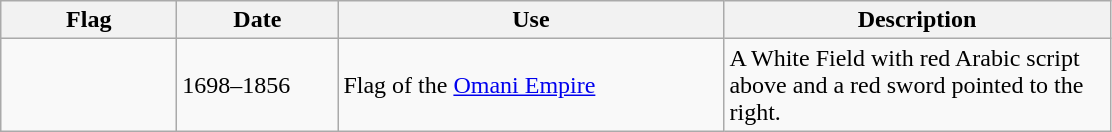<table class="wikitable">
<tr>
<th style="width:110px;">Flag</th>
<th style="width:100px;">Date</th>
<th style="width:250px;">Use</th>
<th style="width:250px;">Description</th>
</tr>
<tr>
<td></td>
<td>1698–1856</td>
<td>Flag of the <a href='#'>Omani Empire</a></td>
<td>A White Field with red Arabic script above and a red sword pointed to the right.</td>
</tr>
</table>
